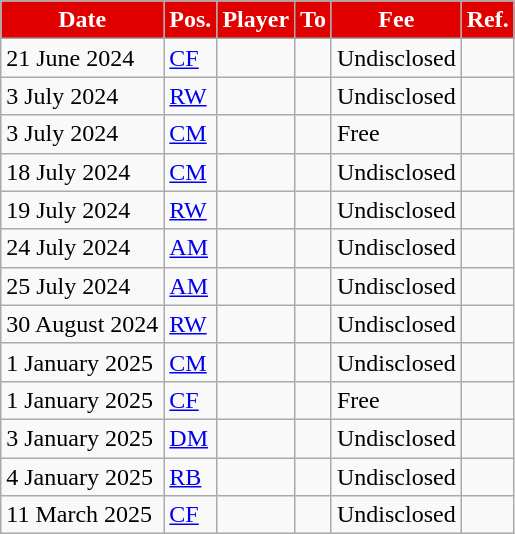<table class="wikitable plainrowheaders sortable">
<tr>
<th style="background:#E00000;color:white">Date</th>
<th style="background:#E00000;color:white">Pos.</th>
<th style="background:#E00000;color:white">Player</th>
<th style="background:#E00000;color:white">To</th>
<th style="background:#E00000;color:white">Fee</th>
<th style="background:#E00000;color:white">Ref.</th>
</tr>
<tr>
<td>21 June 2024</td>
<td><a href='#'>CF</a></td>
<td></td>
<td></td>
<td>Undisclosed</td>
<td></td>
</tr>
<tr>
<td>3 July 2024</td>
<td><a href='#'>RW</a></td>
<td></td>
<td></td>
<td>Undisclosed</td>
<td></td>
</tr>
<tr>
<td>3 July 2024</td>
<td><a href='#'>CM</a></td>
<td></td>
<td></td>
<td>Free</td>
<td></td>
</tr>
<tr>
<td>18 July 2024</td>
<td><a href='#'>CM</a></td>
<td></td>
<td></td>
<td>Undisclosed</td>
<td></td>
</tr>
<tr>
<td>19 July 2024</td>
<td><a href='#'>RW</a></td>
<td></td>
<td></td>
<td>Undisclosed</td>
<td></td>
</tr>
<tr>
<td>24 July 2024</td>
<td><a href='#'>AM</a></td>
<td></td>
<td></td>
<td>Undisclosed</td>
<td></td>
</tr>
<tr>
<td>25 July 2024</td>
<td><a href='#'>AM</a></td>
<td></td>
<td></td>
<td>Undisclosed</td>
<td></td>
</tr>
<tr>
<td>30 August 2024</td>
<td><a href='#'>RW</a></td>
<td></td>
<td></td>
<td>Undisclosed</td>
<td></td>
</tr>
<tr>
<td>1 January 2025</td>
<td><a href='#'>CM</a></td>
<td></td>
<td></td>
<td>Undisclosed</td>
<td></td>
</tr>
<tr>
<td>1 January 2025</td>
<td><a href='#'>CF</a></td>
<td></td>
<td></td>
<td>Free</td>
<td></td>
</tr>
<tr>
<td>3 January 2025</td>
<td><a href='#'>DM</a></td>
<td></td>
<td></td>
<td>Undisclosed</td>
<td></td>
</tr>
<tr>
<td>4 January 2025</td>
<td><a href='#'>RB</a></td>
<td></td>
<td></td>
<td>Undisclosed</td>
<td></td>
</tr>
<tr>
<td>11 March 2025</td>
<td><a href='#'>CF</a></td>
<td></td>
<td></td>
<td>Undisclosed</td>
<td></td>
</tr>
</table>
